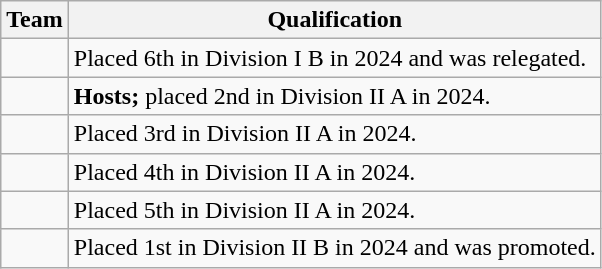<table class="wikitable">
<tr>
<th>Team</th>
<th>Qualification</th>
</tr>
<tr>
<td></td>
<td>Placed 6th in Division I B in 2024 and was relegated.</td>
</tr>
<tr>
<td></td>
<td><strong>Hosts;</strong> placed 2nd in Division II A in 2024.</td>
</tr>
<tr>
<td></td>
<td>Placed 3rd in Division II A in 2024.</td>
</tr>
<tr>
<td></td>
<td>Placed 4th in Division II A in 2024.</td>
</tr>
<tr>
<td></td>
<td>Placed 5th in Division II A in 2024.</td>
</tr>
<tr>
<td></td>
<td>Placed 1st in Division II B in 2024 and was promoted.</td>
</tr>
</table>
